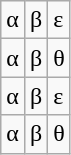<table class="wikitable">
<tr>
<td>α</td>
<td>β</td>
<td>ε</td>
</tr>
<tr>
<td>α</td>
<td>β</td>
<td>θ</td>
</tr>
<tr>
<td>α</td>
<td>β</td>
<td>ε</td>
</tr>
<tr>
<td>α</td>
<td>β</td>
<td>θ</td>
</tr>
</table>
